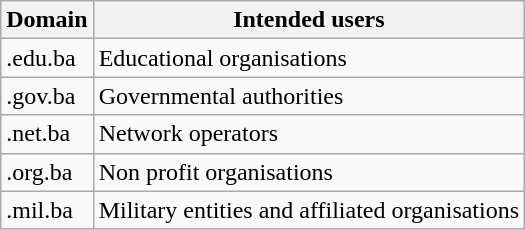<table class="wikitable">
<tr>
<th>Domain</th>
<th>Intended users</th>
</tr>
<tr>
<td>.edu.ba</td>
<td>Educational organisations</td>
</tr>
<tr>
<td>.gov.ba</td>
<td>Governmental authorities</td>
</tr>
<tr>
<td>.net.ba</td>
<td>Network operators</td>
</tr>
<tr>
<td>.org.ba</td>
<td>Non profit organisations</td>
</tr>
<tr>
<td>.mil.ba</td>
<td>Military entities and affiliated organisations</td>
</tr>
</table>
